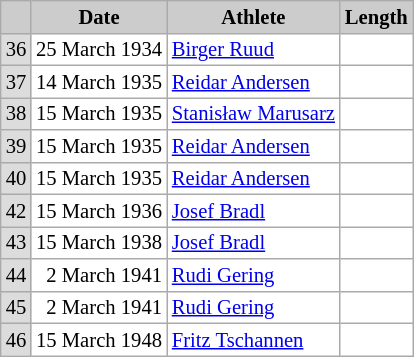<table class="wikitable plainrowheaders" style="background:#fff; font-size:86%; line-height:15px; border:grey solid 1px; border-collapse:collapse;">
<tr style="background:#ccc; text-align:center;">
<th style="background-color: #ccc;"></th>
<th style="background:#ccc;">Date</th>
<th style="background:#ccc;">Athlete</th>
<th style="background:#ccc;">Length</th>
</tr>
<tr>
<td bgcolor=gainsboro align=center>36</td>
<td align=right>25 March 1934</td>
<td> <a href='#'>Birger Ruud</a></td>
<td align=right></td>
</tr>
<tr>
<td bgcolor=gainsboro align=center>37</td>
<td align=right>14 March 1935</td>
<td> <a href='#'>Reidar Andersen</a></td>
<td align=right></td>
</tr>
<tr>
<td bgcolor=gainsboro align=center>38</td>
<td align=right>15 March 1935</td>
<td> <a href='#'>Stanisław Marusarz</a></td>
<td align=right></td>
</tr>
<tr>
<td bgcolor=gainsboro align=center>39</td>
<td align=right>15 March 1935</td>
<td> <a href='#'>Reidar Andersen</a></td>
<td align=right></td>
</tr>
<tr>
<td bgcolor=gainsboro align=center>40</td>
<td align=right>15 March 1935</td>
<td> <a href='#'>Reidar Andersen</a></td>
<td align=right></td>
</tr>
<tr>
<td bgcolor=gainsboro align=center>42</td>
<td align=right>15 March 1936</td>
<td> <a href='#'>Josef Bradl</a></td>
<td align=right></td>
</tr>
<tr>
<td bgcolor=gainsboro align=center>43</td>
<td align=right>15 March 1938</td>
<td> <a href='#'>Josef Bradl</a></td>
<td align=right></td>
</tr>
<tr>
<td bgcolor=gainsboro align=center>44</td>
<td align=right>2 March 1941</td>
<td> <a href='#'>Rudi Gering</a></td>
<td align=right></td>
</tr>
<tr>
<td bgcolor=gainsboro align=center>45</td>
<td align=right>2 March 1941</td>
<td> <a href='#'>Rudi Gering</a></td>
<td align=right></td>
</tr>
<tr>
<td bgcolor=gainsboro align=center>46</td>
<td align=right>15 March 1948</td>
<td> <a href='#'>Fritz Tschannen</a></td>
<td align=right></td>
</tr>
</table>
